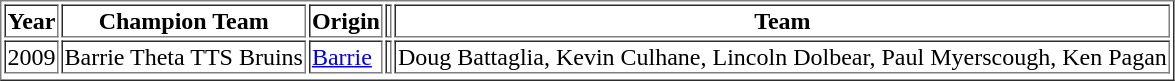<table border=1>
<tr>
<th>Year</th>
<th>Champion Team</th>
<th>Origin</th>
<th></th>
<th>Team</th>
</tr>
<tr>
<td>2009</td>
<td>Barrie Theta TTS Bruins</td>
<td><a href='#'>Barrie</a></td>
<td></td>
<td>Doug Battaglia, Kevin Culhane, Lincoln Dolbear, Paul Myerscough, Ken Pagan</td>
</tr>
<tr>
</tr>
</table>
